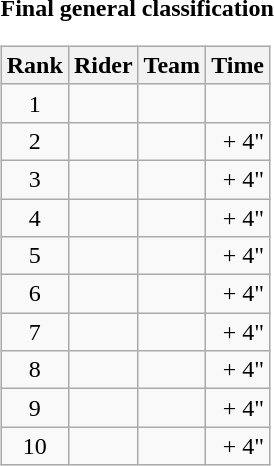<table>
<tr>
<td><strong>Final general classification</strong><br><table class="wikitable">
<tr>
<th scope="col">Rank</th>
<th scope="col">Rider</th>
<th scope="col">Team</th>
<th scope="col">Time</th>
</tr>
<tr>
<td style="text-align:center;">1</td>
<td></td>
<td></td>
<td style="text-align:right;"></td>
</tr>
<tr>
<td style="text-align:center;">2</td>
<td></td>
<td></td>
<td style="text-align:right;">+ 4"</td>
</tr>
<tr>
<td style="text-align:center;">3</td>
<td></td>
<td></td>
<td style="text-align:right;">+ 4"</td>
</tr>
<tr>
<td style="text-align:center;">4</td>
<td></td>
<td></td>
<td style="text-align:right;">+ 4"</td>
</tr>
<tr>
<td style="text-align:center;">5</td>
<td></td>
<td></td>
<td style="text-align:right;">+ 4"</td>
</tr>
<tr>
<td style="text-align:center;">6</td>
<td></td>
<td></td>
<td style="text-align:right;">+ 4"</td>
</tr>
<tr>
<td style="text-align:center;">7</td>
<td></td>
<td></td>
<td style="text-align:right;">+ 4"</td>
</tr>
<tr>
<td style="text-align:center;">8</td>
<td></td>
<td></td>
<td style="text-align:right;">+ 4"</td>
</tr>
<tr>
<td style="text-align:center;">9</td>
<td></td>
<td></td>
<td style="text-align:right;">+ 4"</td>
</tr>
<tr>
<td style="text-align:center;">10</td>
<td></td>
<td></td>
<td style="text-align:right;">+ 4"</td>
</tr>
</table>
</td>
</tr>
</table>
